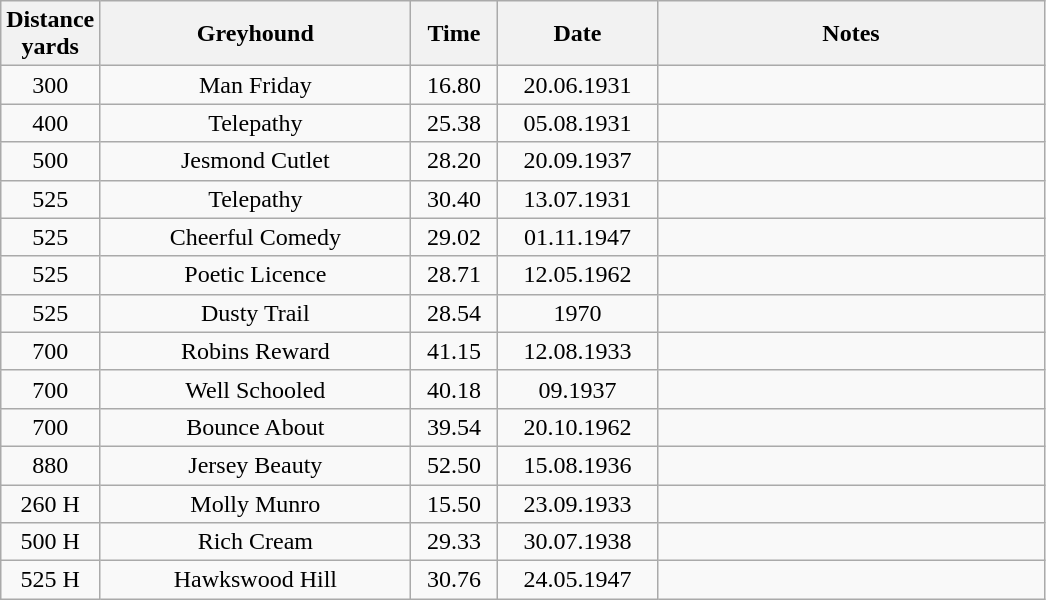<table class="wikitable" style="font-size: 100%">
<tr>
<th width=50>Distance <br>yards</th>
<th width=200>Greyhound</th>
<th width=50>Time</th>
<th width=100>Date</th>
<th width=250>Notes</th>
</tr>
<tr align=center>
<td>300</td>
<td>Man Friday</td>
<td>16.80</td>
<td>20.06.1931</td>
<td></td>
</tr>
<tr align=center>
<td>400</td>
<td>Telepathy</td>
<td>25.38</td>
<td>05.08.1931</td>
<td></td>
</tr>
<tr align=center>
<td>500</td>
<td>Jesmond Cutlet</td>
<td>28.20</td>
<td>20.09.1937</td>
<td></td>
</tr>
<tr align=center>
<td>525</td>
<td>Telepathy</td>
<td>30.40</td>
<td>13.07.1931</td>
<td></td>
</tr>
<tr align=center>
<td>525</td>
<td>Cheerful Comedy</td>
<td>29.02</td>
<td>01.11.1947</td>
<td></td>
</tr>
<tr align=center>
<td>525</td>
<td>Poetic Licence</td>
<td>28.71</td>
<td>12.05.1962</td>
<td></td>
</tr>
<tr align=center>
<td>525</td>
<td>Dusty Trail</td>
<td>28.54</td>
<td>1970</td>
<td></td>
</tr>
<tr align=center>
<td>700</td>
<td>Robins Reward</td>
<td>41.15</td>
<td>12.08.1933</td>
<td></td>
</tr>
<tr align=center>
<td>700</td>
<td>Well Schooled</td>
<td>40.18</td>
<td>09.1937</td>
<td></td>
</tr>
<tr align=center>
<td>700</td>
<td>Bounce About</td>
<td>39.54</td>
<td>20.10.1962</td>
<td></td>
</tr>
<tr align=center>
<td>880</td>
<td>Jersey Beauty</td>
<td>52.50</td>
<td>15.08.1936</td>
<td></td>
</tr>
<tr align=center>
<td>260 H</td>
<td>Molly Munro</td>
<td>15.50</td>
<td>23.09.1933</td>
<td></td>
</tr>
<tr align=center>
<td>500 H</td>
<td>Rich Cream</td>
<td>29.33</td>
<td>30.07.1938</td>
<td></td>
</tr>
<tr align=center>
<td>525 H</td>
<td>Hawkswood Hill</td>
<td>30.76</td>
<td>24.05.1947</td>
<td></td>
</tr>
</table>
